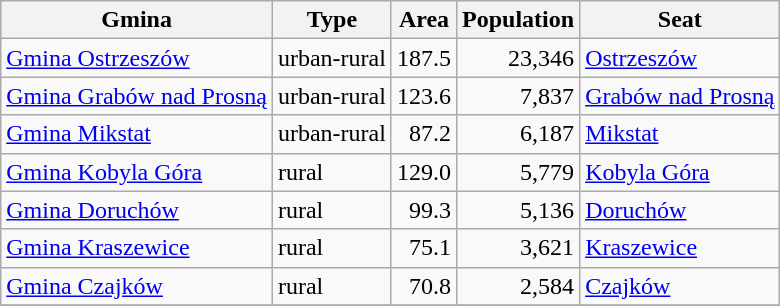<table class="wikitable">
<tr>
<th>Gmina</th>
<th>Type</th>
<th>Area<br></th>
<th>Population<br></th>
<th>Seat</th>
</tr>
<tr>
<td><a href='#'>Gmina Ostrzeszów</a></td>
<td>urban-rural</td>
<td style="text-align:right;">187.5</td>
<td style="text-align:right;">23,346</td>
<td><a href='#'>Ostrzeszów</a></td>
</tr>
<tr>
<td><a href='#'>Gmina Grabów nad Prosną</a></td>
<td>urban-rural</td>
<td style="text-align:right;">123.6</td>
<td style="text-align:right;">7,837</td>
<td><a href='#'>Grabów nad Prosną</a></td>
</tr>
<tr>
<td><a href='#'>Gmina Mikstat</a></td>
<td>urban-rural</td>
<td style="text-align:right;">87.2</td>
<td style="text-align:right;">6,187</td>
<td><a href='#'>Mikstat</a></td>
</tr>
<tr>
<td><a href='#'>Gmina Kobyla Góra</a></td>
<td>rural</td>
<td style="text-align:right;">129.0</td>
<td style="text-align:right;">5,779</td>
<td><a href='#'>Kobyla Góra</a></td>
</tr>
<tr>
<td><a href='#'>Gmina Doruchów</a></td>
<td>rural</td>
<td style="text-align:right;">99.3</td>
<td style="text-align:right;">5,136</td>
<td><a href='#'>Doruchów</a></td>
</tr>
<tr>
<td><a href='#'>Gmina Kraszewice</a></td>
<td>rural</td>
<td style="text-align:right;">75.1</td>
<td style="text-align:right;">3,621</td>
<td><a href='#'>Kraszewice</a></td>
</tr>
<tr>
<td><a href='#'>Gmina Czajków</a></td>
<td>rural</td>
<td style="text-align:right;">70.8</td>
<td style="text-align:right;">2,584</td>
<td><a href='#'>Czajków</a></td>
</tr>
<tr>
</tr>
</table>
